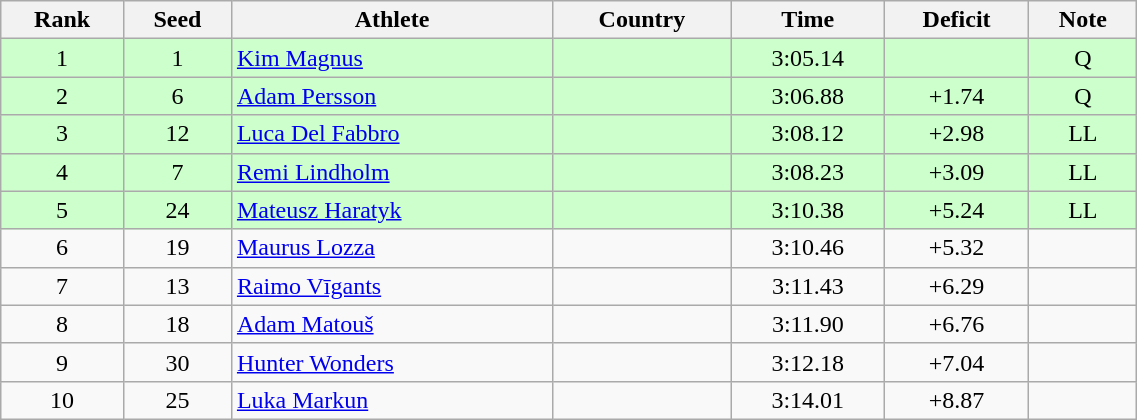<table class="wikitable sortable" style="text-align:center" width=60%>
<tr>
<th>Rank</th>
<th>Seed</th>
<th>Athlete</th>
<th>Country</th>
<th>Time</th>
<th data-sort-type=number>Deficit</th>
<th>Note</th>
</tr>
<tr bgcolor=ccffcc>
<td>1</td>
<td>1</td>
<td align=left><a href='#'>Kim Magnus</a></td>
<td align=left></td>
<td>3:05.14</td>
<td></td>
<td>Q</td>
</tr>
<tr bgcolor=ccffcc>
<td>2</td>
<td>6</td>
<td align=left><a href='#'>Adam Persson</a></td>
<td align=left></td>
<td>3:06.88</td>
<td>+1.74</td>
<td>Q</td>
</tr>
<tr bgcolor=ccffcc>
<td>3</td>
<td>12</td>
<td align=left><a href='#'>Luca Del Fabbro</a></td>
<td align=left></td>
<td>3:08.12</td>
<td>+2.98</td>
<td>LL</td>
</tr>
<tr bgcolor=ccffcc>
<td>4</td>
<td>7</td>
<td align=left><a href='#'>Remi Lindholm</a></td>
<td align=left></td>
<td>3:08.23</td>
<td>+3.09</td>
<td>LL</td>
</tr>
<tr bgcolor=ccffcc>
<td>5</td>
<td>24</td>
<td align=left><a href='#'>Mateusz Haratyk</a></td>
<td align=left></td>
<td>3:10.38</td>
<td>+5.24</td>
<td>LL</td>
</tr>
<tr>
<td>6</td>
<td>19</td>
<td align=left><a href='#'>Maurus Lozza</a></td>
<td align=left></td>
<td>3:10.46</td>
<td>+5.32</td>
<td></td>
</tr>
<tr>
<td>7</td>
<td>13</td>
<td align=left><a href='#'>Raimo Vīgants</a></td>
<td align=left></td>
<td>3:11.43</td>
<td>+6.29</td>
<td></td>
</tr>
<tr>
<td>8</td>
<td>18</td>
<td align=left><a href='#'>Adam Matouš</a></td>
<td align=left></td>
<td>3:11.90</td>
<td>+6.76</td>
<td></td>
</tr>
<tr>
<td>9</td>
<td>30</td>
<td align=left><a href='#'>Hunter Wonders</a></td>
<td align=left></td>
<td>3:12.18</td>
<td>+7.04</td>
<td></td>
</tr>
<tr>
<td>10</td>
<td>25</td>
<td align=left><a href='#'>Luka Markun</a></td>
<td align=left></td>
<td>3:14.01</td>
<td>+8.87</td>
<td></td>
</tr>
</table>
